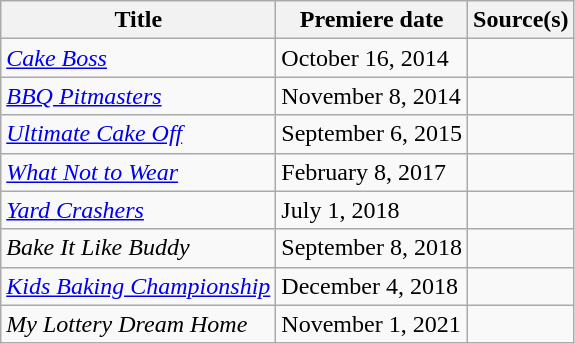<table class="wikitable sortable">
<tr>
<th>Title</th>
<th>Premiere date</th>
<th>Source(s)</th>
</tr>
<tr>
<td><em><a href='#'>Cake Boss</a></em></td>
<td>October 16, 2014</td>
<td></td>
</tr>
<tr>
<td><em><a href='#'>BBQ Pitmasters</a></em></td>
<td>November 8, 2014</td>
<td></td>
</tr>
<tr>
<td><em><a href='#'>Ultimate Cake Off</a></em></td>
<td>September 6, 2015</td>
<td></td>
</tr>
<tr>
<td><em><a href='#'>What Not to Wear</a></em></td>
<td>February 8, 2017</td>
<td></td>
</tr>
<tr>
<td><em><a href='#'>Yard Crashers</a></em></td>
<td>July 1, 2018</td>
<td></td>
</tr>
<tr>
<td><em>Bake It Like Buddy</em></td>
<td>September 8, 2018</td>
<td></td>
</tr>
<tr>
<td><em><a href='#'>Kids Baking Championship</a></em></td>
<td>December 4, 2018</td>
<td></td>
</tr>
<tr>
<td><em>My Lottery Dream Home</em></td>
<td>November 1, 2021</td>
<td></td>
</tr>
</table>
